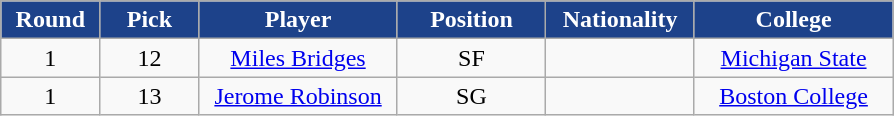<table class="wikitable sortable sortable">
<tr>
<th style="background:#1d428a; color:white" width="10%">Round</th>
<th style="background:#1d428a; color:white" width="10%">Pick</th>
<th style="background:#1d428a; color:white" width="20%">Player</th>
<th style="background:#1d428a; color:white" width="15%">Position</th>
<th style="background:#1d428a; color:white" width="15%">Nationality</th>
<th style="background:#1d428a; color:white" width="20%">College</th>
</tr>
<tr style="text-align: center">
<td>1</td>
<td>12</td>
<td><a href='#'>Miles Bridges</a></td>
<td>SF</td>
<td></td>
<td><a href='#'>Michigan State</a></td>
</tr>
<tr style="text-align: center">
<td>1</td>
<td>13</td>
<td><a href='#'>Jerome Robinson</a></td>
<td>SG</td>
<td></td>
<td><a href='#'>Boston College</a></td>
</tr>
</table>
